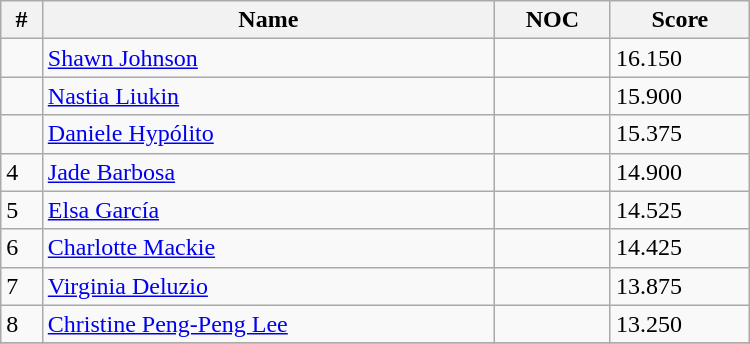<table class="wikitable" width=500>
<tr>
<th>#</th>
<th>Name</th>
<th>NOC</th>
<th>Score</th>
</tr>
<tr>
<td></td>
<td><a href='#'>Shawn Johnson</a></td>
<td></td>
<td>16.150</td>
</tr>
<tr>
<td></td>
<td><a href='#'>Nastia Liukin</a></td>
<td></td>
<td>15.900</td>
</tr>
<tr>
<td></td>
<td><a href='#'>Daniele Hypólito</a></td>
<td></td>
<td>15.375</td>
</tr>
<tr>
<td>4</td>
<td><a href='#'>Jade Barbosa</a></td>
<td></td>
<td>14.900</td>
</tr>
<tr>
<td>5</td>
<td><a href='#'>Elsa García</a></td>
<td></td>
<td>14.525</td>
</tr>
<tr>
<td>6</td>
<td><a href='#'>Charlotte Mackie</a></td>
<td></td>
<td>14.425</td>
</tr>
<tr>
<td>7</td>
<td><a href='#'>Virginia Deluzio</a></td>
<td></td>
<td>13.875</td>
</tr>
<tr>
<td>8</td>
<td><a href='#'>Christine Peng-Peng Lee</a></td>
<td></td>
<td>13.250</td>
</tr>
<tr>
</tr>
</table>
